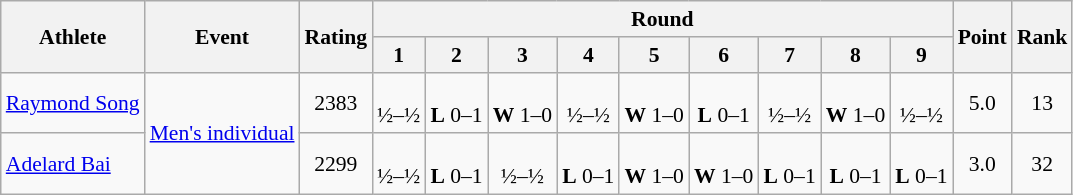<table class="wikitable" style="font-size:90%; text-align:center">
<tr>
<th rowspan="2">Athlete</th>
<th rowspan="2">Event</th>
<th rowspan="2">Rating</th>
<th colspan="9">Round</th>
<th rowspan="2">Point</th>
<th rowspan="2">Rank</th>
</tr>
<tr>
<th>1</th>
<th>2</th>
<th>3</th>
<th>4</th>
<th>5</th>
<th>6</th>
<th>7</th>
<th>8</th>
<th>9</th>
</tr>
<tr>
<td align="left"><a href='#'>Raymond Song</a></td>
<td align="left" rowspan="2"><a href='#'>Men's individual</a></td>
<td>2383</td>
<td><br>½–½</td>
<td><br><strong>L</strong> 0–1</td>
<td><br><strong>W</strong> 1–0</td>
<td><br>½–½</td>
<td><br><strong>W</strong> 1–0</td>
<td><br><strong>L</strong> 0–1</td>
<td><br>½–½</td>
<td><br><strong>W</strong> 1–0</td>
<td><br>½–½</td>
<td>5.0</td>
<td>13</td>
</tr>
<tr>
<td align="left"><a href='#'>Adelard Bai</a></td>
<td>2299</td>
<td><br>½–½</td>
<td><br><strong>L</strong> 0–1</td>
<td><br>½–½</td>
<td><br><strong>L</strong> 0–1</td>
<td><br><strong>W</strong> 1–0</td>
<td><br><strong>W</strong> 1–0</td>
<td><br><strong>L</strong> 0–1</td>
<td><br><strong>L</strong> 0–1</td>
<td><br><strong>L</strong> 0–1</td>
<td>3.0</td>
<td>32</td>
</tr>
</table>
